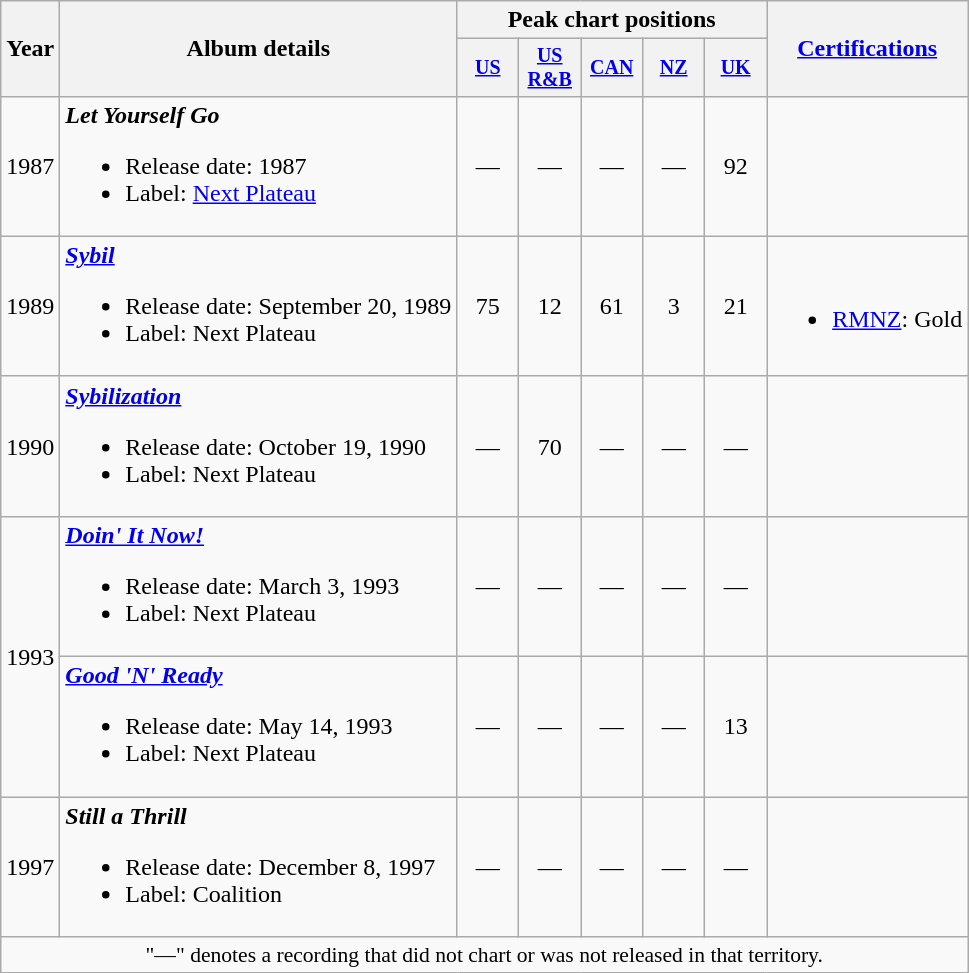<table class="wikitable" style="text-align:center;">
<tr>
<th rowspan="2">Year</th>
<th rowspan="2">Album details</th>
<th colspan="5">Peak chart positions</th>
<th rowspan="2"><a href='#'>Certifications</a></th>
</tr>
<tr style="font-size:smaller;">
<th width="35"><a href='#'>US</a><br></th>
<th width="35"><a href='#'>US R&B</a><br></th>
<th width="35"><a href='#'>CAN</a><br></th>
<th width="35"><a href='#'>NZ</a><br></th>
<th width="35"><a href='#'>UK</a><br></th>
</tr>
<tr>
<td>1987</td>
<td align="left"><strong><em>Let Yourself Go</em></strong><br><ul><li>Release date: 1987</li><li>Label: <a href='#'>Next Plateau</a></li></ul></td>
<td>—</td>
<td>—</td>
<td>—</td>
<td>—</td>
<td>92</td>
<td align="left"></td>
</tr>
<tr>
<td>1989</td>
<td align="left"><strong><em><a href='#'>Sybil</a></em></strong> <br><ul><li>Release date: September 20, 1989</li><li>Label: Next Plateau</li></ul></td>
<td>75</td>
<td>12</td>
<td>61</td>
<td>3</td>
<td>21</td>
<td align="left"><br><ul><li><a href='#'>RMNZ</a>: Gold</li></ul></td>
</tr>
<tr>
<td>1990</td>
<td align="left"><strong><em><a href='#'>Sybilization</a></em></strong><br><ul><li>Release date: October 19, 1990</li><li>Label: Next Plateau</li></ul></td>
<td>—</td>
<td>70</td>
<td>—</td>
<td>—</td>
<td>—</td>
<td align="left"></td>
</tr>
<tr>
<td rowspan="2">1993</td>
<td align="left"><strong><em><a href='#'>Doin' It Now!</a></em></strong><br><ul><li>Release date: March 3, 1993</li><li>Label: Next Plateau</li></ul></td>
<td>—</td>
<td>—</td>
<td>—</td>
<td>—</td>
<td>—</td>
<td align="left"></td>
</tr>
<tr>
<td align="left"><strong><em><a href='#'>Good 'N' Ready</a></em></strong><br><ul><li>Release date: May 14, 1993</li><li>Label: Next Plateau</li></ul></td>
<td>—</td>
<td>—</td>
<td>—</td>
<td>—</td>
<td>13</td>
<td align="left"></td>
</tr>
<tr>
<td>1997</td>
<td align="left"><strong><em>Still a Thrill</em></strong><br><ul><li>Release date: December 8, 1997</li><li>Label: Coalition</li></ul></td>
<td>—</td>
<td>—</td>
<td>—</td>
<td>—</td>
<td>—</td>
<td align="left"></td>
</tr>
<tr>
<td colspan="15" style="font-size:90%">"—" denotes a recording that did not chart or was not released in that territory.</td>
</tr>
</table>
